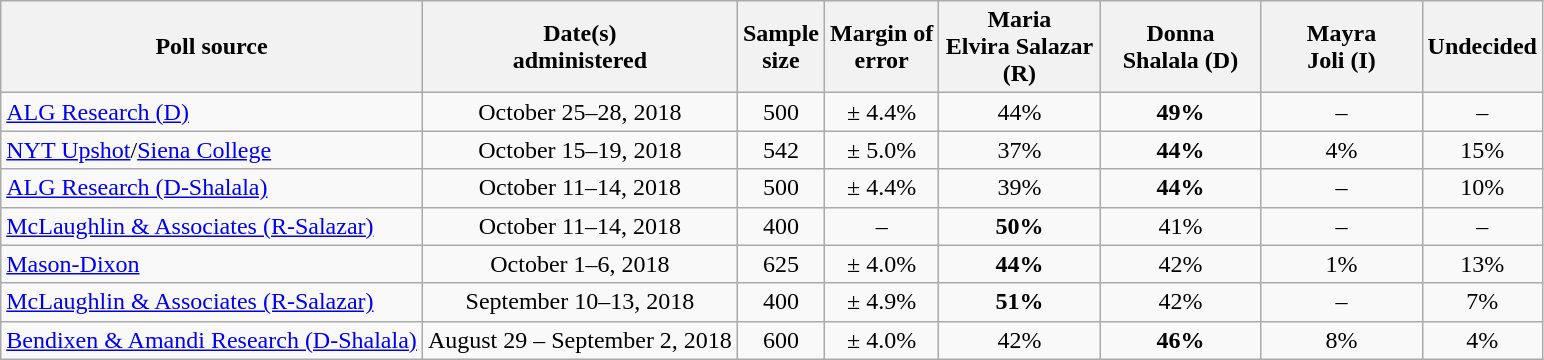<table class="wikitable">
<tr>
<th>Poll source</th>
<th>Date(s)<br>administered</th>
<th>Sample<br>size</th>
<th>Margin of<br>error</th>
<th style="width:100px;">Maria<br>Elvira Salazar (R)</th>
<th style="width:100px;">Donna<br>Shalala (D)</th>
<th style="width:100px;">Mayra<br>Joli (I)</th>
<th>Undecided</th>
</tr>
<tr>
<td><a href='#'>ALG Research (D)</a></td>
<td align="center">October 25–28, 2018</td>
<td align="center">500</td>
<td align="center">± 4.4%</td>
<td align="center">44%</td>
<td align="center" ><strong>49%</strong></td>
<td align="center">–</td>
<td align="center">–</td>
</tr>
<tr>
<td><a href='#'>NYT Upshot</a>/<a href='#'>Siena College</a></td>
<td align="center">October 15–19, 2018</td>
<td align="center">542</td>
<td align="center">± 5.0%</td>
<td align="center">37%</td>
<td align="center" ><strong>44%</strong></td>
<td align="center">4%</td>
<td align="center">15%</td>
</tr>
<tr>
<td><a href='#'>ALG Research (D-Shalala)</a></td>
<td align="center">October 11–14, 2018</td>
<td align="center">500</td>
<td align="center">± 4.4%</td>
<td align="center">39%</td>
<td align="center" ><strong>44%</strong></td>
<td align="center">–</td>
<td align="center">10%</td>
</tr>
<tr>
<td><a href='#'>McLaughlin & Associates (R-Salazar)</a></td>
<td align="center">October 11–14, 2018</td>
<td align="center">400</td>
<td align="center">–</td>
<td align="center" ><strong>50%</strong></td>
<td align="center">41%</td>
<td align="center">–</td>
<td align="center">–</td>
</tr>
<tr>
<td><a href='#'>Mason-Dixon</a></td>
<td align="center">October 1–6, 2018</td>
<td align="center">625</td>
<td align="center">± 4.0%</td>
<td align="center" ><strong>44%</strong></td>
<td align="center">42%</td>
<td align="center">1%</td>
<td align="center">13%</td>
</tr>
<tr>
<td><a href='#'>McLaughlin & Associates (R-Salazar)</a></td>
<td align="center">September 10–13, 2018</td>
<td align="center">400</td>
<td align="center">± 4.9%</td>
<td align="center" ><strong>51%</strong></td>
<td align="center">42%</td>
<td align="center">–</td>
<td align="center">7%</td>
</tr>
<tr>
<td><a href='#'>Bendixen & Amandi Research (D-Shalala)</a></td>
<td align="center">August 29 – September 2, 2018</td>
<td align="center">600</td>
<td align="center">± 4.0%</td>
<td align="center">42%</td>
<td align="center" ><strong>46%</strong></td>
<td align="center">8%</td>
<td align="center">4%</td>
</tr>
</table>
